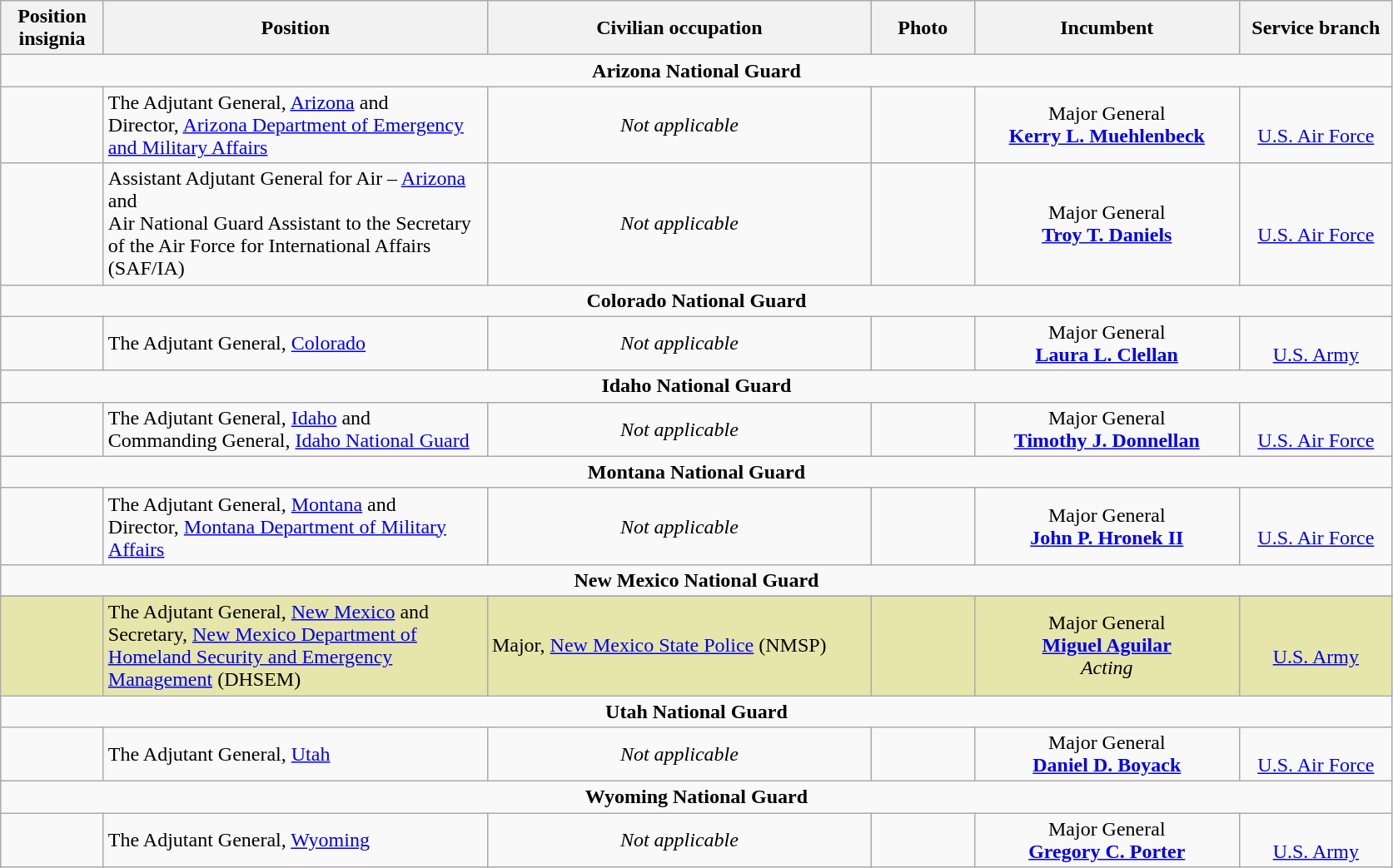<table class="wikitable">
<tr>
<th width="75" style="text-align:center">Position insignia</th>
<th width="300" style="text-align:center">Position</th>
<th width="300" style="text-align:center">Civilian occupation</th>
<th width="75" style="text-align:center">Photo</th>
<th width="205" style="text-align:center">Incumbent</th>
<th width="115" style="text-align:center">Service branch</th>
</tr>
<tr>
<td colspan="6" style="text-align:center"><strong>Arizona National Guard</strong></td>
</tr>
<tr>
<td></td>
<td>The Adjutant General, <a href='#'>Arizona</a> and<br>Director, <a href='#'>Arizona Department of Emergency and Military Affairs</a></td>
<td style="text-align:center"><em>Not applicable</em></td>
<td></td>
<td style="text-align:center">Major General<br><strong><a href='#'>Kerry L. Muehlenbeck</a></strong></td>
<td style="text-align:center"><br><a href='#'>U.S. Air Force</a></td>
</tr>
<tr>
<td> </td>
<td>Assistant Adjutant General for Air – <a href='#'>Arizona</a> and<br>Air National Guard Assistant to the Secretary of the Air Force for International Affairs (SAF/IA)</td>
<td style="text-align:center"><em>Not applicable</em></td>
<td></td>
<td style="text-align:center">Major General<br><strong><a href='#'>Troy T. Daniels</a></strong></td>
<td style="text-align:center"><br><a href='#'>U.S. Air Force</a></td>
</tr>
<tr>
<td colspan="6" style="text-align:center"><strong>Colorado National Guard</strong></td>
</tr>
<tr>
<td></td>
<td>The Adjutant General, <a href='#'>Colorado</a></td>
<td style="text-align:center"><em>Not applicable</em></td>
<td></td>
<td style="text-align:center">Major General<br><strong><a href='#'>Laura L. Clellan</a></strong></td>
<td style="text-align:center"><br><a href='#'>U.S. Army</a></td>
</tr>
<tr>
<td colspan="6" style="text-align:center"><strong>Idaho National Guard</strong></td>
</tr>
<tr>
<td></td>
<td>The Adjutant General, <a href='#'>Idaho</a> and<br>Commanding General, <a href='#'>Idaho National Guard</a></td>
<td style="text-align:center"><em>Not applicable</em></td>
<td></td>
<td style="text-align:center">Major General<br><strong><a href='#'>Timothy J. Donnellan</a></strong></td>
<td style="text-align:center"><br><a href='#'>U.S. Air Force</a></td>
</tr>
<tr>
<td colspan="6" style="text-align:center"><strong>Montana National Guard</strong></td>
</tr>
<tr>
<td></td>
<td>The Adjutant General, <a href='#'>Montana</a> and<br>Director, <a href='#'>Montana Department of Military Affairs</a></td>
<td style="text-align:center"><em>Not applicable</em></td>
<td></td>
<td style="text-align:center">Major General<br><strong><a href='#'>John P. Hronek II</a></strong></td>
<td style="text-align:center"><br><a href='#'>U.S. Air Force</a></td>
</tr>
<tr>
<td colspan="6" style="text-align:center"><strong>New Mexico National Guard</strong></td>
</tr>
<tr>
</tr>
<tr style=background:#e6e6aa;>
<td></td>
<td>The Adjutant General, <a href='#'>New Mexico</a> and<br>Secretary, <a href='#'>New Mexico Department of Homeland Security and Emergency Management</a> (DHSEM)</td>
<td>Major, <a href='#'>New Mexico State Police</a> (NMSP)</td>
<td></td>
<td style="text-align:center">Major General<br><strong><a href='#'>Miguel Aguilar</a></strong><br><em>Acting</em></td>
<td style="text-align:center"><br><a href='#'>U.S. Army</a></td>
</tr>
<tr>
<td colspan="6" style="text-align:center"><strong>Utah National Guard</strong></td>
</tr>
<tr>
<td></td>
<td>The Adjutant General, <a href='#'>Utah</a></td>
<td style="text-align:center"><em>Not applicable</em></td>
<td></td>
<td style="text-align:center">Major General<br><strong><a href='#'>Daniel D. Boyack</a></strong></td>
<td style="text-align:center"><br><a href='#'>U.S. Air Force</a></td>
</tr>
<tr>
<td colspan="6" style="text-align:center"><strong>Wyoming National Guard</strong></td>
</tr>
<tr>
<td></td>
<td>The Adjutant General, <a href='#'>Wyoming</a></td>
<td style="text-align:center"><em>Not applicable</em></td>
<td></td>
<td style="text-align:center">Major General<br><strong><a href='#'>Gregory C. Porter</a></strong></td>
<td style="text-align:center"><br><a href='#'>U.S. Army</a></td>
</tr>
</table>
